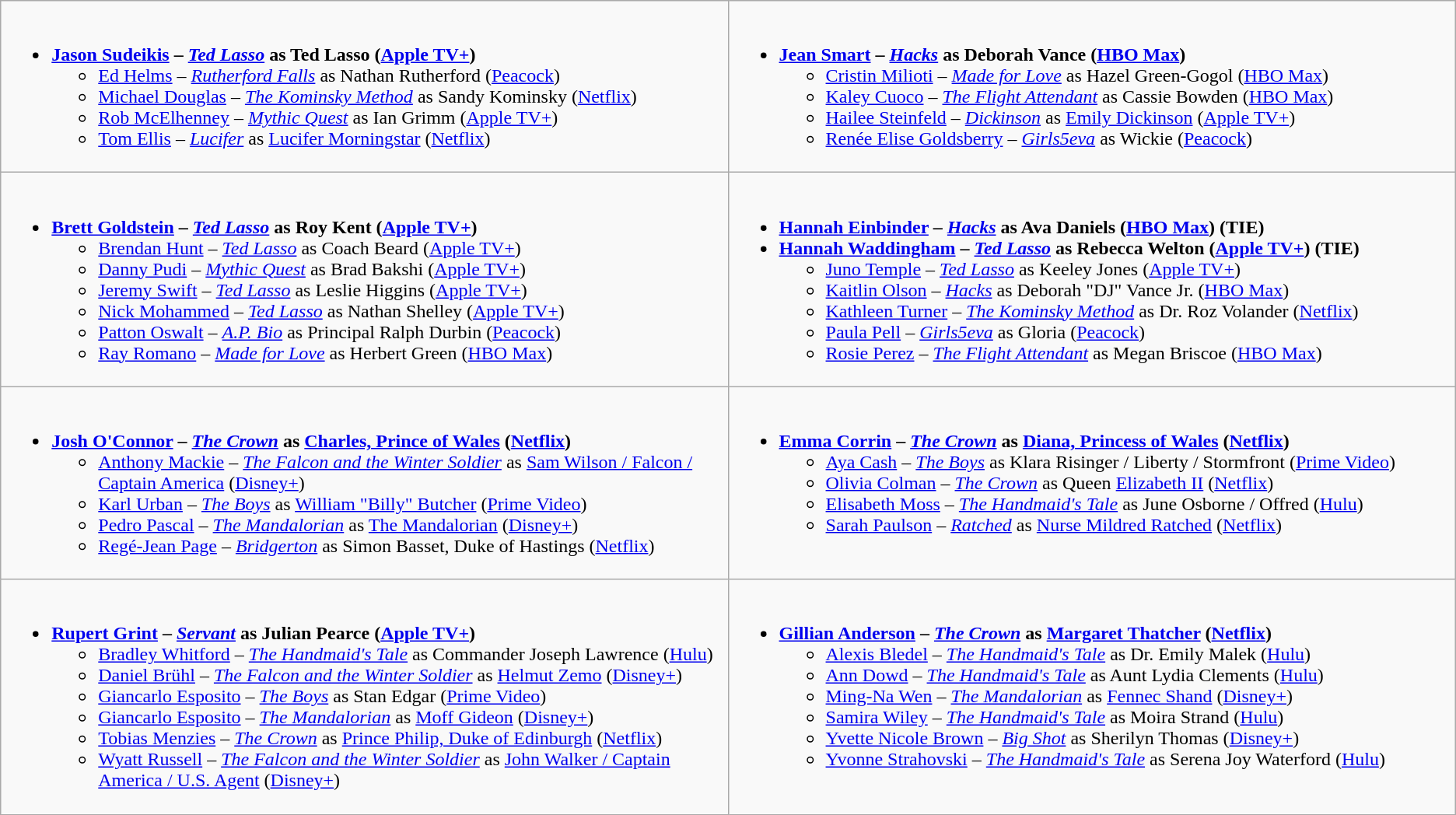<table class="wikitable">
<tr>
<td valign="top" width="50%"><br><ul><li><strong><a href='#'>Jason Sudeikis</a> – <em><a href='#'>Ted Lasso</a></em> as Ted Lasso (<a href='#'>Apple TV+</a>)</strong><ul><li><a href='#'>Ed Helms</a> – <em><a href='#'>Rutherford Falls</a></em> as Nathan Rutherford (<a href='#'>Peacock</a>)</li><li><a href='#'>Michael Douglas</a> – <em><a href='#'>The Kominsky Method</a></em> as Sandy Kominsky (<a href='#'>Netflix</a>)</li><li><a href='#'>Rob McElhenney</a> – <em><a href='#'>Mythic Quest</a></em> as Ian Grimm (<a href='#'>Apple TV+</a>)</li><li><a href='#'>Tom Ellis</a> – <em><a href='#'>Lucifer</a></em> as <a href='#'>Lucifer Morningstar</a> (<a href='#'>Netflix</a>)</li></ul></li></ul></td>
<td valign="top" width="50%"><br><ul><li><strong><a href='#'>Jean Smart</a> – <em><a href='#'>Hacks</a></em> as Deborah Vance (<a href='#'>HBO Max</a>)</strong><ul><li><a href='#'>Cristin Milioti</a> – <em><a href='#'>Made for Love</a></em> as Hazel Green-Gogol (<a href='#'>HBO Max</a>)</li><li><a href='#'>Kaley Cuoco</a> – <em><a href='#'>The Flight Attendant</a></em> as Cassie Bowden (<a href='#'>HBO Max</a>)</li><li><a href='#'>Hailee Steinfeld</a> – <em><a href='#'>Dickinson</a></em> as <a href='#'>Emily Dickinson</a> (<a href='#'>Apple TV+</a>)</li><li><a href='#'>Renée Elise Goldsberry</a> – <em><a href='#'>Girls5eva</a></em> as Wickie (<a href='#'>Peacock</a>)</li></ul></li></ul></td>
</tr>
<tr>
<td valign="top" width="50%"><br><ul><li><strong><a href='#'>Brett Goldstein</a> – <em><a href='#'>Ted Lasso</a></em> as Roy Kent (<a href='#'>Apple TV+</a>)</strong><ul><li><a href='#'>Brendan Hunt</a> – <em><a href='#'>Ted Lasso</a></em> as Coach Beard (<a href='#'>Apple TV+</a>)</li><li><a href='#'>Danny Pudi</a> – <em><a href='#'>Mythic Quest</a></em> as Brad Bakshi (<a href='#'>Apple TV+</a>)</li><li><a href='#'>Jeremy Swift</a> – <em><a href='#'>Ted Lasso</a></em> as Leslie Higgins (<a href='#'>Apple TV+</a>)</li><li><a href='#'>Nick Mohammed</a> – <em><a href='#'>Ted Lasso</a></em> as Nathan Shelley (<a href='#'>Apple TV+</a>)</li><li><a href='#'>Patton Oswalt</a> – <em><a href='#'>A.P. Bio</a></em> as Principal Ralph Durbin (<a href='#'>Peacock</a>)</li><li><a href='#'>Ray Romano</a> – <em><a href='#'>Made for Love</a></em> as Herbert Green (<a href='#'>HBO Max</a>)</li></ul></li></ul></td>
<td valign="top" width="50%"><br><ul><li><strong><a href='#'>Hannah Einbinder</a> – <em><a href='#'>Hacks</a></em> as Ava Daniels (<a href='#'>HBO Max</a>) (TIE)</strong></li><li><strong><a href='#'>Hannah Waddingham</a> – <em><a href='#'>Ted Lasso</a></em> as Rebecca Welton (<a href='#'>Apple TV+</a>) (TIE)</strong><ul><li><a href='#'>Juno Temple</a> – <em><a href='#'>Ted Lasso</a></em> as Keeley Jones (<a href='#'>Apple TV+</a>)</li><li><a href='#'>Kaitlin Olson</a> – <em><a href='#'>Hacks</a></em> as Deborah "DJ" Vance Jr. (<a href='#'>HBO Max</a>)</li><li><a href='#'>Kathleen Turner</a> – <em><a href='#'>The Kominsky Method</a></em> as Dr. Roz Volander (<a href='#'>Netflix</a>)</li><li><a href='#'>Paula Pell</a> – <em><a href='#'>Girls5eva</a></em> as Gloria (<a href='#'>Peacock</a>)</li><li><a href='#'>Rosie Perez</a> – <em><a href='#'>The Flight Attendant</a></em> as Megan Briscoe (<a href='#'>HBO Max</a>)</li></ul></li></ul></td>
</tr>
<tr>
<td valign="top" width="50%"><br><ul><li><strong><a href='#'>Josh O'Connor</a> – <em><a href='#'>The Crown</a></em> as <a href='#'>Charles, Prince of Wales</a> (<a href='#'>Netflix</a>)</strong><ul><li><a href='#'>Anthony Mackie</a> – <em><a href='#'>The Falcon and the Winter Soldier</a></em> as <a href='#'>Sam Wilson / Falcon / Captain America</a> (<a href='#'>Disney+</a>)</li><li><a href='#'>Karl Urban</a> – <em><a href='#'>The Boys</a></em> as <a href='#'>William "Billy" Butcher</a> (<a href='#'>Prime Video</a>)</li><li><a href='#'>Pedro Pascal</a> – <em><a href='#'>The Mandalorian</a></em> as <a href='#'>The Mandalorian</a> (<a href='#'>Disney+</a>)</li><li><a href='#'>Regé-Jean Page</a> – <em><a href='#'>Bridgerton</a></em> as Simon Basset, Duke of Hastings (<a href='#'>Netflix</a>)</li></ul></li></ul></td>
<td valign="top" width="50%"><br><ul><li><strong><a href='#'>Emma Corrin</a> – <em><a href='#'>The Crown</a></em> as <a href='#'>Diana, Princess of Wales</a> (<a href='#'>Netflix</a>)</strong><ul><li><a href='#'>Aya Cash</a> – <em><a href='#'>The Boys</a></em> as Klara Risinger / Liberty / Stormfront (<a href='#'>Prime Video</a>)</li><li><a href='#'>Olivia Colman</a> – <em><a href='#'>The Crown</a></em> as Queen <a href='#'>Elizabeth II</a> (<a href='#'>Netflix</a>)</li><li><a href='#'>Elisabeth Moss</a> – <em><a href='#'>The Handmaid's Tale</a></em> as June Osborne / Offred (<a href='#'>Hulu</a>)</li><li><a href='#'>Sarah Paulson</a> – <em><a href='#'>Ratched</a></em> as <a href='#'>Nurse Mildred Ratched</a> (<a href='#'>Netflix</a>)</li></ul></li></ul></td>
</tr>
<tr>
<td valign="top" width="50%"><br><ul><li><strong><a href='#'>Rupert Grint</a> – <em><a href='#'>Servant</a></em> as Julian Pearce (<a href='#'>Apple TV+</a>)</strong><ul><li><a href='#'>Bradley Whitford</a> – <em><a href='#'>The Handmaid's Tale</a></em> as Commander Joseph Lawrence (<a href='#'>Hulu</a>)</li><li><a href='#'>Daniel Brühl</a> – <em><a href='#'>The Falcon and the Winter Soldier</a></em> as <a href='#'>Helmut Zemo</a> (<a href='#'>Disney+</a>)</li><li><a href='#'>Giancarlo Esposito</a> – <em><a href='#'>The Boys</a></em> as Stan Edgar (<a href='#'>Prime Video</a>)</li><li><a href='#'>Giancarlo Esposito</a> – <em><a href='#'>The Mandalorian</a></em> as <a href='#'>Moff Gideon</a> (<a href='#'>Disney+</a>)</li><li><a href='#'>Tobias Menzies</a> – <em><a href='#'>The Crown</a></em> as <a href='#'>Prince Philip, Duke of Edinburgh</a> (<a href='#'>Netflix</a>)</li><li><a href='#'>Wyatt Russell</a> – <em><a href='#'>The Falcon and the Winter Soldier</a></em> as <a href='#'>John Walker / Captain America / U.S. Agent</a> (<a href='#'>Disney+</a>)</li></ul></li></ul></td>
<td valign="top" width="50%"><br><ul><li><strong><a href='#'>Gillian Anderson</a> – <em><a href='#'>The Crown</a></em> as <a href='#'>Margaret Thatcher</a> (<a href='#'>Netflix</a>)</strong><ul><li><a href='#'>Alexis Bledel</a> – <em><a href='#'>The Handmaid's Tale</a></em> as Dr. Emily Malek (<a href='#'>Hulu</a>)</li><li><a href='#'>Ann Dowd</a> – <em><a href='#'>The Handmaid's Tale</a></em> as Aunt Lydia Clements (<a href='#'>Hulu</a>)</li><li><a href='#'>Ming-Na Wen</a> – <em><a href='#'>The Mandalorian</a></em> as <a href='#'>Fennec Shand</a> (<a href='#'>Disney+</a>)</li><li><a href='#'>Samira Wiley</a> – <em><a href='#'>The Handmaid's Tale</a></em> as Moira Strand (<a href='#'>Hulu</a>)</li><li><a href='#'>Yvette Nicole Brown</a> – <em><a href='#'>Big Shot</a></em> as Sherilyn Thomas (<a href='#'>Disney+</a>)</li><li><a href='#'>Yvonne Strahovski</a> – <em><a href='#'>The Handmaid's Tale</a></em> as Serena Joy Waterford (<a href='#'>Hulu</a>)</li></ul></li></ul></td>
</tr>
</table>
